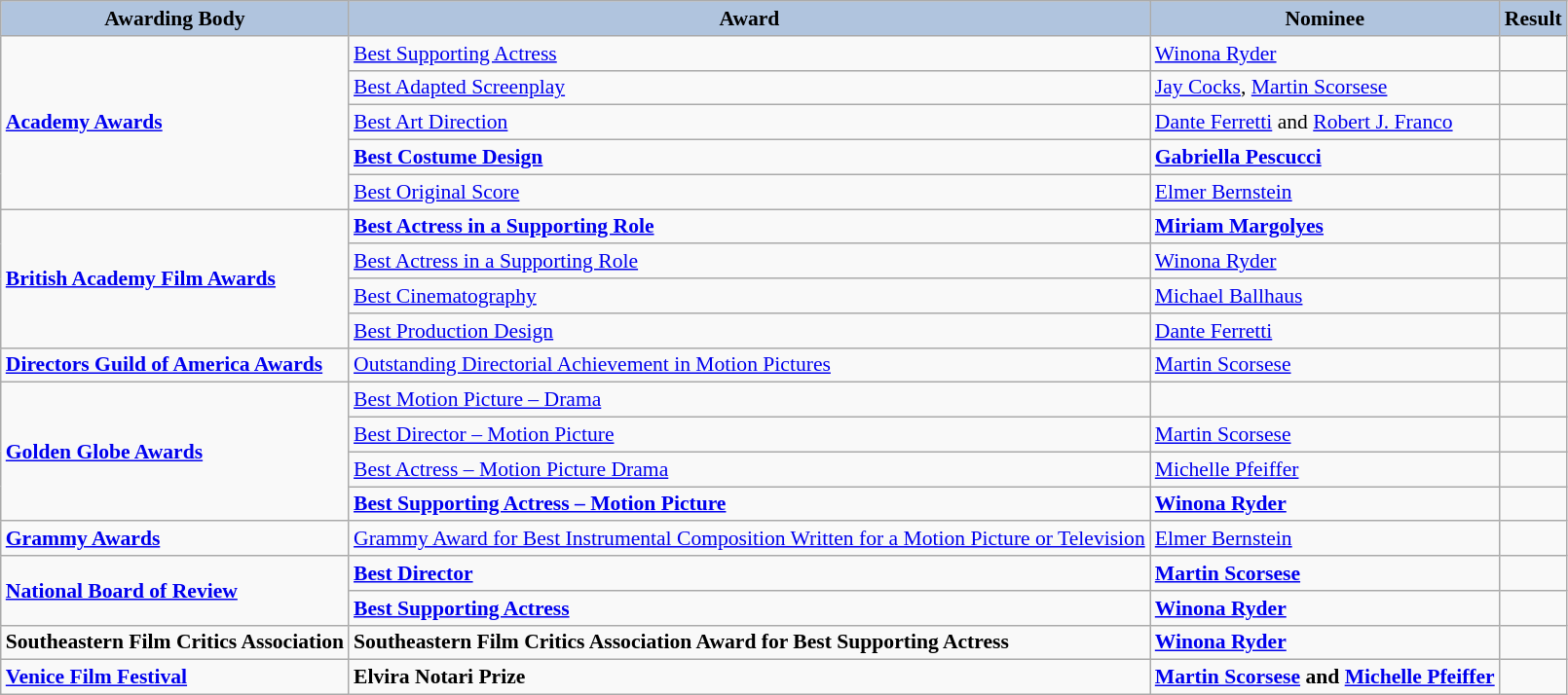<table class="wikitable" style="font-size: 90%;">
<tr>
<th style="background:#B0C4DE;">Awarding Body</th>
<th style="background:#B0C4DE;">Award</th>
<th style="background:#B0C4DE;">Nominee</th>
<th style="background:#B0C4DE;">Result</th>
</tr>
<tr>
<td rowspan="5"><strong><a href='#'>Academy Awards</a></strong></td>
<td><a href='#'>Best Supporting Actress</a></td>
<td><a href='#'>Winona Ryder</a></td>
<td></td>
</tr>
<tr>
<td><a href='#'>Best Adapted Screenplay</a></td>
<td><a href='#'>Jay Cocks</a>, <a href='#'>Martin Scorsese</a></td>
<td></td>
</tr>
<tr>
<td><a href='#'>Best Art Direction</a></td>
<td><a href='#'>Dante Ferretti</a> and <a href='#'>Robert J. Franco</a></td>
<td></td>
</tr>
<tr>
<td><strong><a href='#'>Best Costume Design</a></strong></td>
<td><strong><a href='#'>Gabriella Pescucci</a></strong></td>
<td></td>
</tr>
<tr>
<td><a href='#'>Best Original Score</a></td>
<td><a href='#'>Elmer Bernstein</a></td>
<td></td>
</tr>
<tr>
<td rowspan="4"><strong><a href='#'>British Academy Film Awards</a></strong></td>
<td><strong><a href='#'>Best Actress in a Supporting Role</a></strong></td>
<td><strong><a href='#'>Miriam Margolyes</a></strong></td>
<td></td>
</tr>
<tr>
<td><a href='#'>Best Actress in a Supporting Role</a></td>
<td><a href='#'>Winona Ryder</a></td>
<td></td>
</tr>
<tr>
<td><a href='#'>Best Cinematography</a></td>
<td><a href='#'>Michael Ballhaus</a></td>
<td></td>
</tr>
<tr>
<td><a href='#'>Best Production Design</a></td>
<td><a href='#'>Dante Ferretti</a></td>
<td></td>
</tr>
<tr>
<td><strong><a href='#'>Directors Guild of America Awards</a></strong></td>
<td><a href='#'>Outstanding Directorial Achievement in Motion Pictures</a></td>
<td><a href='#'>Martin Scorsese</a></td>
<td></td>
</tr>
<tr>
<td rowspan="4"><strong><a href='#'>Golden Globe Awards</a></strong></td>
<td><a href='#'>Best Motion Picture – Drama</a></td>
<td></td>
<td></td>
</tr>
<tr>
<td><a href='#'>Best Director – Motion Picture</a></td>
<td><a href='#'>Martin Scorsese</a></td>
<td></td>
</tr>
<tr>
<td><a href='#'>Best Actress – Motion Picture Drama</a></td>
<td><a href='#'>Michelle Pfeiffer</a></td>
<td></td>
</tr>
<tr>
<td><strong><a href='#'>Best Supporting Actress – Motion Picture</a></strong></td>
<td><strong><a href='#'>Winona Ryder</a></strong></td>
<td></td>
</tr>
<tr>
<td><strong><a href='#'>Grammy Awards</a></strong></td>
<td><a href='#'>Grammy Award for Best Instrumental Composition Written for a Motion Picture or Television</a></td>
<td><a href='#'>Elmer Bernstein</a></td>
<td></td>
</tr>
<tr>
<td rowspan="2"><strong><a href='#'>National Board of Review</a></strong></td>
<td><strong><a href='#'>Best Director</a></strong></td>
<td><strong><a href='#'>Martin Scorsese</a></strong></td>
<td></td>
</tr>
<tr>
<td><strong><a href='#'>Best Supporting Actress</a></strong></td>
<td><strong><a href='#'>Winona Ryder</a></strong></td>
<td></td>
</tr>
<tr>
<td><strong>Southeastern Film Critics Association</strong></td>
<td><strong>Southeastern Film Critics Association Award for Best Supporting Actress</strong></td>
<td><strong><a href='#'>Winona Ryder</a></strong></td>
<td></td>
</tr>
<tr>
<td><strong><a href='#'>Venice Film Festival</a></strong></td>
<td><strong>Elvira Notari Prize</strong></td>
<td><strong><a href='#'>Martin Scorsese</a> and <a href='#'>Michelle Pfeiffer</a></strong></td>
<td></td>
</tr>
</table>
